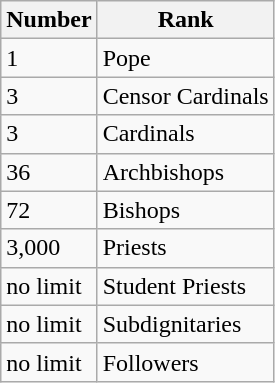<table class="wikitable">
<tr>
<th>Number</th>
<th>Rank</th>
</tr>
<tr>
<td>1</td>
<td>Pope</td>
</tr>
<tr>
<td>3</td>
<td>Censor Cardinals</td>
</tr>
<tr>
<td>3</td>
<td>Cardinals</td>
</tr>
<tr>
<td>36</td>
<td>Archbishops</td>
</tr>
<tr>
<td>72</td>
<td>Bishops</td>
</tr>
<tr>
<td>3,000</td>
<td>Priests</td>
</tr>
<tr>
<td>no limit</td>
<td>Student Priests</td>
</tr>
<tr>
<td>no limit</td>
<td>Subdignitaries</td>
</tr>
<tr>
<td>no limit</td>
<td>Followers</td>
</tr>
</table>
